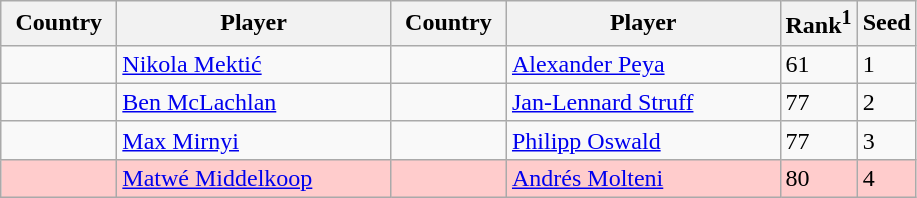<table class="sortable wikitable">
<tr>
<th width="70">Country</th>
<th width="175">Player</th>
<th width="70">Country</th>
<th width="175">Player</th>
<th>Rank<sup>1</sup></th>
<th>Seed</th>
</tr>
<tr>
<td></td>
<td><a href='#'>Nikola Mektić</a></td>
<td></td>
<td><a href='#'>Alexander Peya</a></td>
<td>61</td>
<td>1</td>
</tr>
<tr>
<td></td>
<td><a href='#'>Ben McLachlan</a></td>
<td></td>
<td><a href='#'>Jan-Lennard Struff</a></td>
<td>77</td>
<td>2</td>
</tr>
<tr>
<td></td>
<td><a href='#'>Max Mirnyi</a></td>
<td></td>
<td><a href='#'>Philipp Oswald</a></td>
<td>77</td>
<td>3</td>
</tr>
<tr style="background:#fcc;">
<td></td>
<td><a href='#'>Matwé Middelkoop</a></td>
<td></td>
<td><a href='#'>Andrés Molteni</a></td>
<td>80</td>
<td>4</td>
</tr>
</table>
